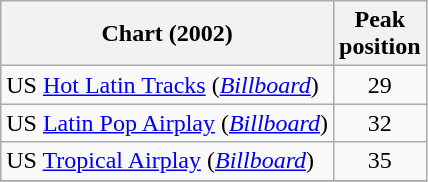<table class="wikitable">
<tr>
<th align="center">Chart (2002)</th>
<th align="center">Peak<br>position</th>
</tr>
<tr>
<td align="left">US <a href='#'>Hot Latin Tracks</a> (<em><a href='#'>Billboard</a></em>)</td>
<td align="center">29</td>
</tr>
<tr>
<td align="left">US <a href='#'>Latin Pop Airplay</a> (<em><a href='#'>Billboard</a></em>)</td>
<td align="center">32</td>
</tr>
<tr>
<td align="left">US <a href='#'>Tropical Airplay</a> (<em><a href='#'>Billboard</a></em>)</td>
<td align="center">35</td>
</tr>
<tr>
</tr>
</table>
